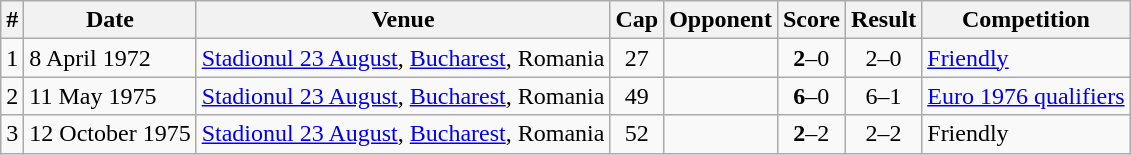<table class="wikitable sortable">
<tr>
<th>#</th>
<th>Date</th>
<th>Venue</th>
<th>Cap</th>
<th>Opponent</th>
<th>Score</th>
<th>Result</th>
<th>Competition</th>
</tr>
<tr>
<td>1</td>
<td>8 April 1972</td>
<td><a href='#'>Stadionul 23 August</a>, <a href='#'>Bucharest</a>, Romania</td>
<td align=center>27</td>
<td></td>
<td align=center><strong>2</strong>–0</td>
<td align=center>2–0</td>
<td><a href='#'>Friendly</a></td>
</tr>
<tr>
<td>2</td>
<td>11 May 1975</td>
<td><a href='#'>Stadionul 23 August</a>, <a href='#'>Bucharest</a>, Romania</td>
<td align=center>49</td>
<td></td>
<td align=center><strong>6</strong>–0</td>
<td align=center>6–1</td>
<td><a href='#'>Euro 1976 qualifiers</a></td>
</tr>
<tr>
<td>3</td>
<td>12 October 1975</td>
<td><a href='#'>Stadionul 23 August</a>, <a href='#'>Bucharest</a>, Romania</td>
<td align=center>52</td>
<td></td>
<td align=center><strong>2</strong>–2</td>
<td align=center>2–2</td>
<td>Friendly</td>
</tr>
</table>
